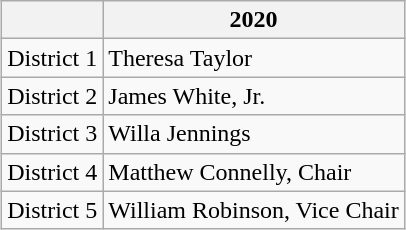<table class="wikitable collapsible" style="margin-left:auto; margin-right:auto;">
<tr>
<th></th>
<th>2020</th>
</tr>
<tr>
<td>District 1</td>
<td>Theresa Taylor</td>
</tr>
<tr>
<td>District 2</td>
<td>James White, Jr.</td>
</tr>
<tr>
<td>District 3</td>
<td>Willa Jennings</td>
</tr>
<tr>
<td>District 4</td>
<td>Matthew Connelly, Chair</td>
</tr>
<tr>
<td>District 5</td>
<td>William Robinson, Vice Chair</td>
</tr>
</table>
